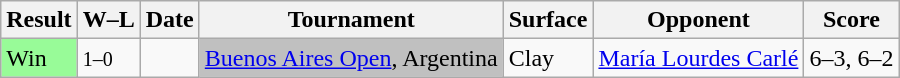<table class="wikitable">
<tr>
<th>Result</th>
<th class="unsortable">W–L</th>
<th>Date</th>
<th>Tournament</th>
<th>Surface</th>
<th>Opponent</th>
<th class="unsortable">Score</th>
</tr>
<tr>
<td bgcolor=98fb98>Win</td>
<td><small>1–0</small></td>
<td><a href='#'></a></td>
<td bgcolor=silver><a href='#'>Buenos Aires Open</a>, Argentina</td>
<td>Clay</td>
<td> <a href='#'>María Lourdes Carlé</a></td>
<td>6–3, 6–2</td>
</tr>
</table>
